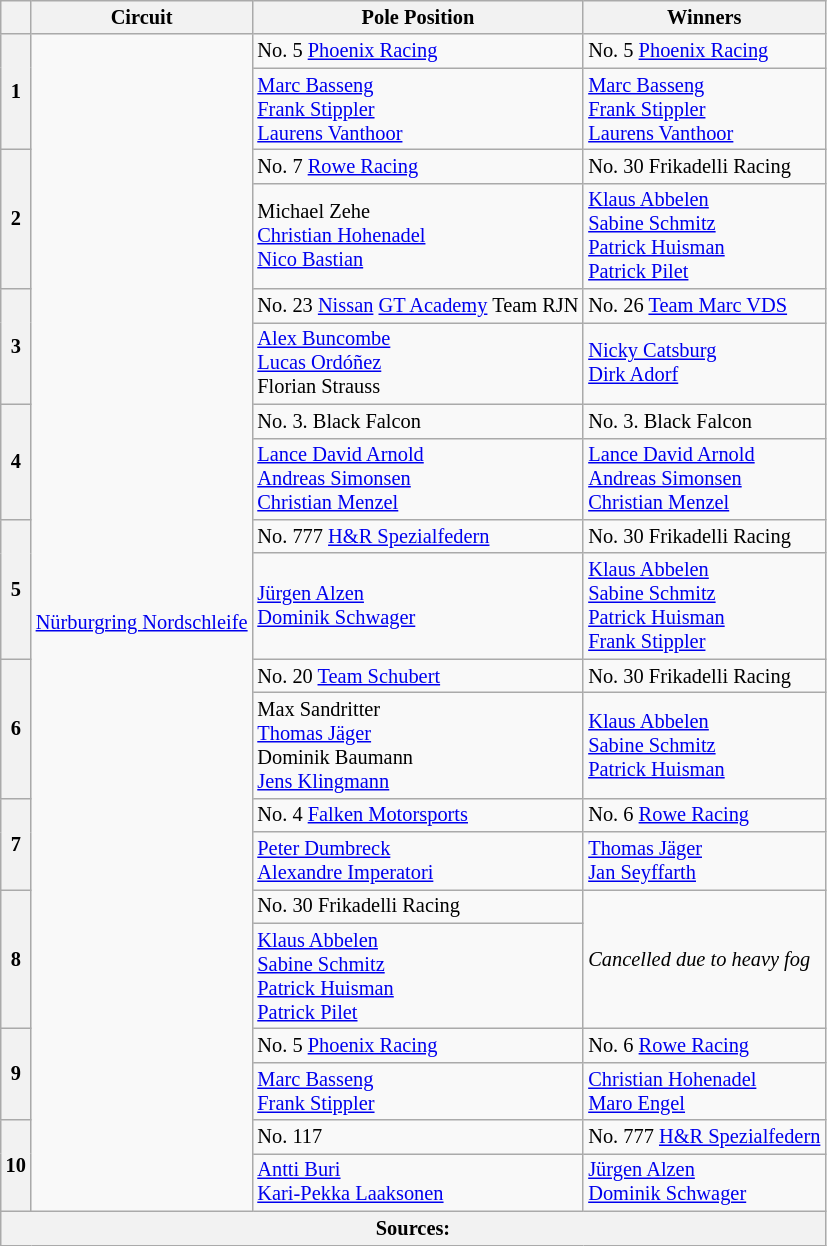<table class="wikitable" style="font-size: 85%;">
<tr>
<th></th>
<th>Circuit</th>
<th>Pole Position</th>
<th>Winners</th>
</tr>
<tr>
<th rowspan=2>1</th>
<td rowspan="20"> <a href='#'>Nürburgring Nordschleife</a></td>
<td>No. 5  <a href='#'>Phoenix Racing</a></td>
<td>No. 5  <a href='#'>Phoenix Racing</a></td>
</tr>
<tr>
<td> <a href='#'>Marc Basseng</a><br> <a href='#'>Frank Stippler</a><br> <a href='#'>Laurens Vanthoor</a></td>
<td> <a href='#'>Marc Basseng</a><br> <a href='#'>Frank Stippler</a><br> <a href='#'>Laurens Vanthoor</a></td>
</tr>
<tr>
<th rowspan=2>2</th>
<td>No. 7  <a href='#'>Rowe Racing</a></td>
<td>No. 30  Frikadelli Racing</td>
</tr>
<tr>
<td> Michael Zehe<br> <a href='#'>Christian Hohenadel</a><br> <a href='#'>Nico Bastian</a></td>
<td> <a href='#'>Klaus Abbelen</a><br> <a href='#'>Sabine Schmitz</a><br> <a href='#'>Patrick Huisman</a><br> <a href='#'>Patrick Pilet</a></td>
</tr>
<tr>
<th rowspan=2>3</th>
<td>No. 23  <a href='#'>Nissan</a> <a href='#'>GT Academy</a> Team RJN</td>
<td>No. 26  <a href='#'>Team Marc VDS</a></td>
</tr>
<tr>
<td> <a href='#'>Alex Buncombe</a><br> <a href='#'>Lucas Ordóñez</a><br> Florian Strauss</td>
<td> <a href='#'>Nicky Catsburg</a><br> <a href='#'>Dirk Adorf</a></td>
</tr>
<tr>
<th rowspan=2>4</th>
<td>No. 3.  Black Falcon</td>
<td>No. 3.  Black Falcon</td>
</tr>
<tr>
<td> <a href='#'>Lance David Arnold</a><br> <a href='#'>Andreas Simonsen</a><br> <a href='#'>Christian Menzel</a></td>
<td> <a href='#'>Lance David Arnold</a><br> <a href='#'>Andreas Simonsen</a><br> <a href='#'>Christian Menzel</a></td>
</tr>
<tr>
<th rowspan=2>5</th>
<td>No. 777  <a href='#'>H&R Spezialfedern</a></td>
<td>No. 30  Frikadelli Racing</td>
</tr>
<tr>
<td> <a href='#'>Jürgen Alzen</a><br> <a href='#'>Dominik Schwager</a></td>
<td> <a href='#'>Klaus Abbelen</a><br> <a href='#'>Sabine Schmitz</a><br> <a href='#'>Patrick Huisman</a><br> <a href='#'>Frank Stippler</a></td>
</tr>
<tr>
<th rowspan=2>6</th>
<td>No. 20  <a href='#'>Team Schubert</a></td>
<td>No. 30  Frikadelli Racing</td>
</tr>
<tr>
<td> Max Sandritter<br> <a href='#'>Thomas Jäger</a><br> Dominik Baumann<br> <a href='#'>Jens Klingmann</a></td>
<td> <a href='#'>Klaus Abbelen</a><br> <a href='#'>Sabine Schmitz</a><br> <a href='#'>Patrick Huisman</a></td>
</tr>
<tr>
<th rowspan=2>7</th>
<td>No. 4  <a href='#'>Falken Motorsports</a></td>
<td>No. 6 <a href='#'>Rowe Racing</a></td>
</tr>
<tr>
<td> <a href='#'>Peter Dumbreck</a><br> <a href='#'>Alexandre Imperatori</a></td>
<td> <a href='#'>Thomas Jäger</a><br> <a href='#'>Jan Seyffarth</a></td>
</tr>
<tr>
<th rowspan=2>8</th>
<td>No. 30  Frikadelli Racing</td>
<td rowspan=2><em>Cancelled due to heavy fog</em></td>
</tr>
<tr>
<td> <a href='#'>Klaus Abbelen</a><br> <a href='#'>Sabine Schmitz</a><br> <a href='#'>Patrick Huisman</a><br> <a href='#'>Patrick Pilet</a></td>
</tr>
<tr>
<th rowspan=2>9</th>
<td>No. 5  <a href='#'>Phoenix Racing</a></td>
<td>No. 6  <a href='#'>Rowe Racing</a></td>
</tr>
<tr>
<td> <a href='#'>Marc Basseng</a><br> <a href='#'>Frank Stippler</a></td>
<td> <a href='#'>Christian Hohenadel</a><br> <a href='#'>Maro Engel</a></td>
</tr>
<tr>
<th rowspan=2>10</th>
<td>No. 117</td>
<td>No. 777  <a href='#'>H&R Spezialfedern</a></td>
</tr>
<tr>
<td> <a href='#'>Antti Buri</a><br> <a href='#'>Kari-Pekka Laaksonen</a></td>
<td> <a href='#'>Jürgen Alzen</a><br> <a href='#'>Dominik Schwager</a></td>
</tr>
<tr>
<th colspan=4>Sources:</th>
</tr>
</table>
